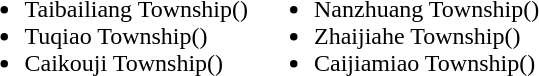<table>
<tr>
<td valign="top"><br><ul><li>Taibailiang Township()</li><li>Tuqiao Township()</li><li>Caikouji Township()</li></ul></td>
<td valign="top"><br><ul><li>Nanzhuang Township()</li><li>Zhaijiahe Township()</li><li>Caijiamiao Township()</li></ul></td>
</tr>
</table>
